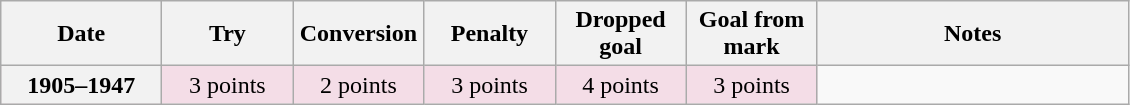<table class="wikitable">
<tr>
<th scope="col" style="width:100px;">Date</th>
<th scope="col" style="width:80px;">Try</th>
<th scope="col" style="width:80px;">Conversion</th>
<th scope="col" style="width:80px;">Penalty</th>
<th scope="col" style="width:80px;">Dropped goal</th>
<th scope="col" style="width:80px;">Goal from mark</th>
<th scope="col" style="width:200px;">Notes<br></th>
</tr>
<tr style="text-align:center;background:#F4DDE7;">
<th>1905–1947</th>
<td>3 points</td>
<td>2 points</td>
<td>3 points</td>
<td>4 points</td>
<td>3 points<br></td>
</tr>
</table>
